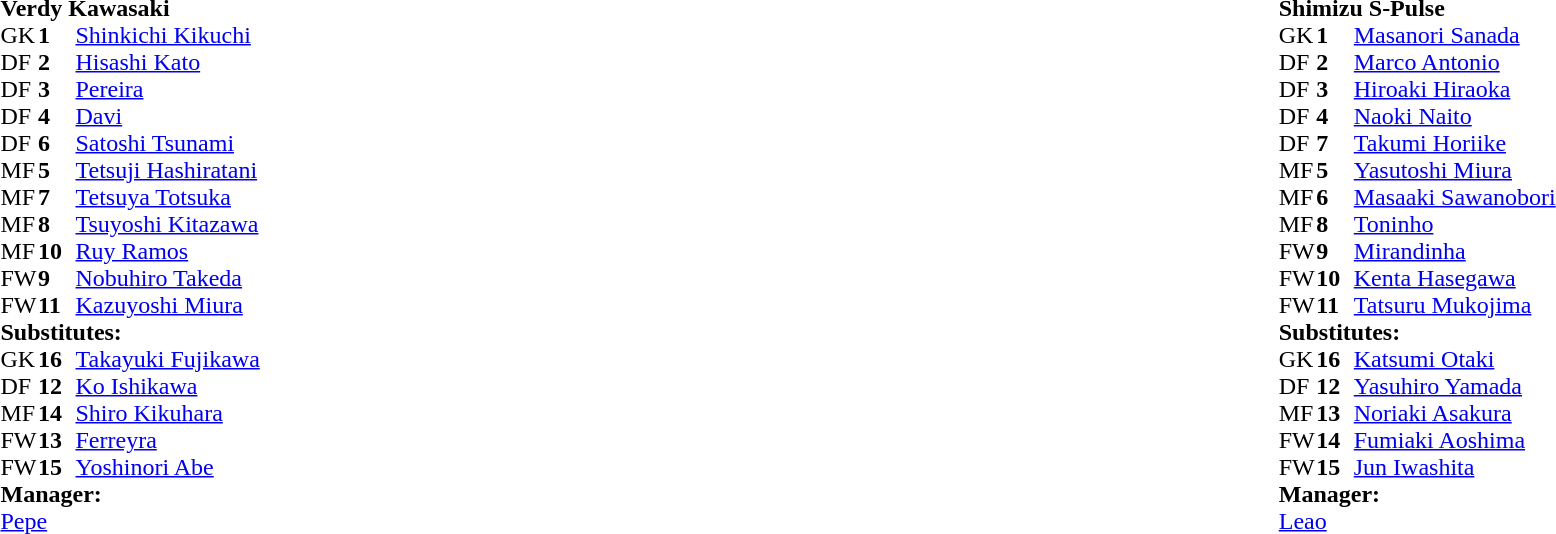<table width="100%">
<tr>
<td valign="top" width="50%"><br><table style="font-size: 100%" cellspacing="0" cellpadding="0">
<tr>
<td colspan="4"><strong>Verdy Kawasaki</strong></td>
</tr>
<tr>
<th width="25"></th>
<th width="25"></th>
</tr>
<tr>
<td>GK</td>
<td><strong>1</strong></td>
<td> <a href='#'>Shinkichi Kikuchi</a></td>
</tr>
<tr>
<td>DF</td>
<td><strong>2</strong></td>
<td> <a href='#'>Hisashi Kato</a></td>
</tr>
<tr>
<td>DF</td>
<td><strong>3</strong></td>
<td> <a href='#'>Pereira</a></td>
</tr>
<tr>
<td>DF</td>
<td><strong>4</strong></td>
<td> <a href='#'>Davi</a></td>
<td></td>
</tr>
<tr>
<td>DF</td>
<td><strong>6</strong></td>
<td> <a href='#'>Satoshi Tsunami</a></td>
</tr>
<tr>
<td>MF</td>
<td><strong>5</strong></td>
<td> <a href='#'>Tetsuji Hashiratani</a></td>
</tr>
<tr>
<td>MF</td>
<td><strong>7</strong></td>
<td> <a href='#'>Tetsuya Totsuka</a></td>
<td></td>
</tr>
<tr>
<td>MF</td>
<td><strong>8</strong></td>
<td> <a href='#'>Tsuyoshi Kitazawa</a></td>
</tr>
<tr>
<td>MF</td>
<td><strong>10</strong></td>
<td> <a href='#'>Ruy Ramos</a></td>
</tr>
<tr>
<td>FW</td>
<td><strong>9</strong></td>
<td> <a href='#'>Nobuhiro Takeda</a></td>
</tr>
<tr>
<td>FW</td>
<td><strong>11</strong></td>
<td> <a href='#'>Kazuyoshi Miura</a></td>
</tr>
<tr>
<td colspan="4"><strong>Substitutes:</strong></td>
</tr>
<tr>
<td>GK</td>
<td><strong>16</strong></td>
<td> <a href='#'>Takayuki Fujikawa</a></td>
</tr>
<tr>
<td>DF</td>
<td><strong>12</strong></td>
<td> <a href='#'>Ko Ishikawa</a></td>
<td></td>
</tr>
<tr>
<td>MF</td>
<td><strong>14</strong></td>
<td> <a href='#'>Shiro Kikuhara</a></td>
<td></td>
</tr>
<tr>
<td>FW</td>
<td><strong>13</strong></td>
<td> <a href='#'>Ferreyra</a></td>
</tr>
<tr>
<td>FW</td>
<td><strong>15</strong></td>
<td> <a href='#'>Yoshinori Abe</a></td>
</tr>
<tr>
<td colspan="4"><strong>Manager:</strong></td>
</tr>
<tr>
<td colspan="3"> <a href='#'>Pepe</a></td>
</tr>
</table>
</td>
<td valign="top" width="50%"><br><table style="font-size: 100%" cellspacing="0" cellpadding="0" align="center">
<tr>
<td colspan="4"><strong>Shimizu S-Pulse</strong></td>
</tr>
<tr>
<th width="25"></th>
<th width="25"></th>
</tr>
<tr>
<td>GK</td>
<td><strong>1</strong></td>
<td> <a href='#'>Masanori Sanada</a></td>
</tr>
<tr>
<td>DF</td>
<td><strong>2</strong></td>
<td> <a href='#'>Marco Antonio</a></td>
</tr>
<tr>
<td>DF</td>
<td><strong>3</strong></td>
<td> <a href='#'>Hiroaki Hiraoka</a></td>
<td></td>
</tr>
<tr>
<td>DF</td>
<td><strong>4</strong></td>
<td> <a href='#'>Naoki Naito</a></td>
</tr>
<tr>
<td>DF</td>
<td><strong>7</strong></td>
<td> <a href='#'>Takumi Horiike</a></td>
</tr>
<tr>
<td>MF</td>
<td><strong>5</strong></td>
<td> <a href='#'>Yasutoshi Miura</a></td>
</tr>
<tr>
<td>MF</td>
<td><strong>6</strong></td>
<td> <a href='#'>Masaaki Sawanobori</a></td>
</tr>
<tr>
<td>MF</td>
<td><strong>8</strong></td>
<td> <a href='#'>Toninho</a></td>
</tr>
<tr>
<td>FW</td>
<td><strong>9</strong></td>
<td> <a href='#'>Mirandinha</a></td>
</tr>
<tr>
<td>FW</td>
<td><strong>10</strong></td>
<td> <a href='#'>Kenta Hasegawa</a></td>
</tr>
<tr>
<td>FW</td>
<td><strong>11</strong></td>
<td> <a href='#'>Tatsuru Mukojima</a></td>
</tr>
<tr>
<td colspan="4"><strong>Substitutes:</strong></td>
</tr>
<tr>
<td>GK</td>
<td><strong>16</strong></td>
<td> <a href='#'>Katsumi Otaki</a></td>
</tr>
<tr>
<td>DF</td>
<td><strong>12</strong></td>
<td> <a href='#'>Yasuhiro Yamada</a></td>
</tr>
<tr>
<td>MF</td>
<td><strong>13</strong></td>
<td> <a href='#'>Noriaki Asakura</a></td>
</tr>
<tr>
<td>FW</td>
<td><strong>14</strong></td>
<td> <a href='#'>Fumiaki Aoshima</a></td>
<td></td>
</tr>
<tr>
<td>FW</td>
<td><strong>15</strong></td>
<td> <a href='#'>Jun Iwashita</a></td>
</tr>
<tr>
<td colspan="4"><strong>Manager:</strong></td>
</tr>
<tr>
<td colspan="3"> <a href='#'>Leao</a></td>
</tr>
</table>
</td>
</tr>
</table>
